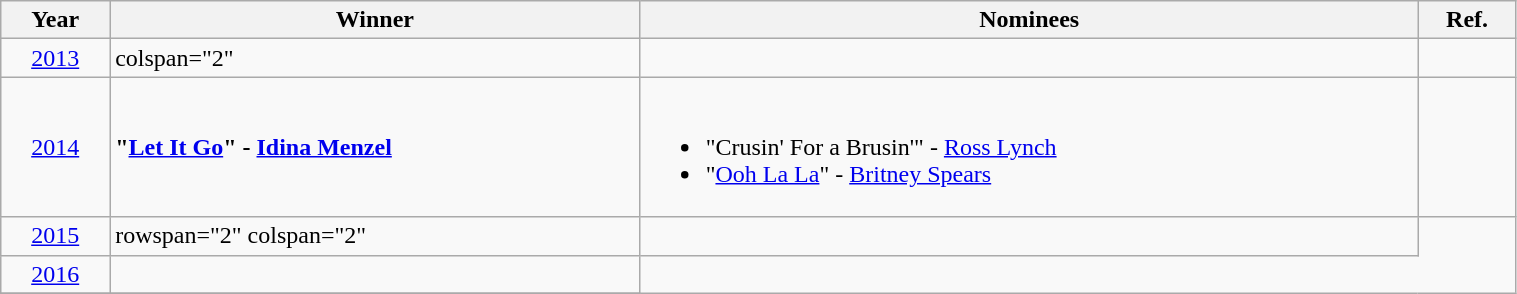<table class="wikitable" width=80%>
<tr>
<th>Year</th>
<th>Winner</th>
<th>Nominees</th>
<th>Ref.</th>
</tr>
<tr>
<td align="center"><a href='#'>2013</a></td>
<td>colspan="2" </td>
<td align="center"></td>
</tr>
<tr>
<td align="center"><a href='#'>2014</a></td>
<td><strong>"<a href='#'>Let It Go</a>" - <a href='#'>Idina Menzel </a></strong></td>
<td><br><ul><li>"Crusin' For a Brusin'" - <a href='#'>Ross Lynch</a></li><li>"<a href='#'>Ooh La La</a>" - <a href='#'>Britney Spears</a></li></ul></td>
<td align="center"></td>
</tr>
<tr>
<td align="center"><a href='#'>2015</a></td>
<td>rowspan="2" colspan="2" </td>
<td align="center"></td>
</tr>
<tr>
<td align="center"><a href='#'>2016</a></td>
<td align="center"></td>
</tr>
<tr>
</tr>
</table>
